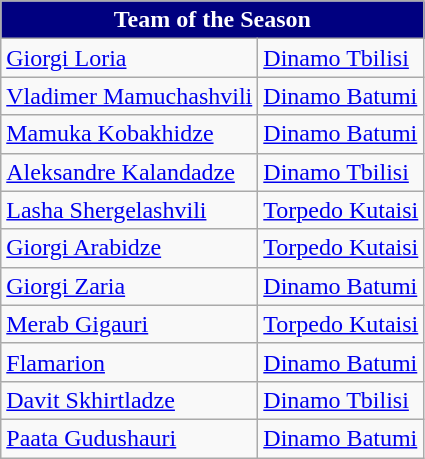<table class="wikitable">
<tr>
<th style="background-color: navy; color: white;" colspan="2">Team of the Season</th>
</tr>
<tr>
<td> <a href='#'>Giorgi Loria</a></td>
<td><a href='#'>Dinamo Tbilisi</a></td>
</tr>
<tr>
<td> <a href='#'>Vladimer Mamuchashvili</a></td>
<td><a href='#'>Dinamo Batumi</a></td>
</tr>
<tr>
<td> <a href='#'>Mamuka Kobakhidze</a></td>
<td><a href='#'>Dinamo Batumi</a></td>
</tr>
<tr>
<td> <a href='#'>Aleksandre Kalandadze</a></td>
<td><a href='#'>Dinamo Tbilisi</a></td>
</tr>
<tr>
<td> <a href='#'>Lasha Shergelashvili</a></td>
<td><a href='#'>Torpedo Kutaisi</a></td>
</tr>
<tr>
<td> <a href='#'>Giorgi Arabidze</a></td>
<td><a href='#'>Torpedo Kutaisi</a></td>
</tr>
<tr>
<td> <a href='#'>Giorgi Zaria</a></td>
<td><a href='#'>Dinamo Batumi</a></td>
</tr>
<tr>
<td> <a href='#'>Merab Gigauri</a></td>
<td><a href='#'>Torpedo Kutaisi</a></td>
</tr>
<tr>
<td> <a href='#'>Flamarion</a></td>
<td><a href='#'>Dinamo Batumi</a></td>
</tr>
<tr>
<td> <a href='#'>Davit Skhirtladze</a></td>
<td><a href='#'>Dinamo Tbilisi</a></td>
</tr>
<tr>
<td> <a href='#'>Paata Gudushauri</a></td>
<td><a href='#'>Dinamo Batumi</a></td>
</tr>
</table>
